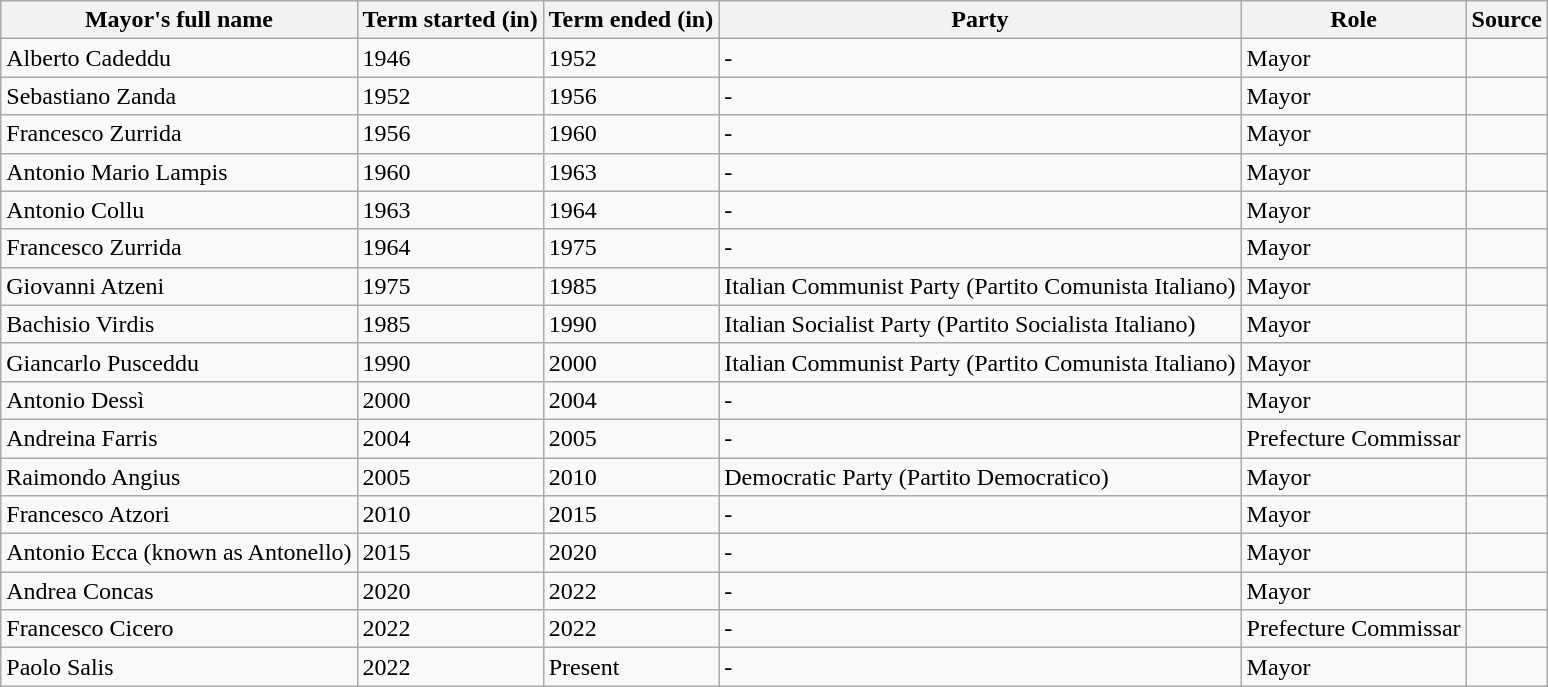<table class="wikitable">
<tr>
<th>Mayor's full name</th>
<th>Term started (in)</th>
<th>Term ended (in)</th>
<th>Party</th>
<th>Role</th>
<th>Source</th>
</tr>
<tr>
<td>Alberto Cadeddu</td>
<td>1946</td>
<td>1952</td>
<td>-</td>
<td>Mayor</td>
<td></td>
</tr>
<tr>
<td>Sebastiano Zanda</td>
<td>1952</td>
<td>1956</td>
<td>-</td>
<td>Mayor</td>
<td></td>
</tr>
<tr>
<td>Francesco Zurrida</td>
<td>1956</td>
<td>1960</td>
<td>-</td>
<td>Mayor</td>
<td></td>
</tr>
<tr>
<td>Antonio Mario Lampis</td>
<td>1960</td>
<td>1963</td>
<td>-</td>
<td>Mayor</td>
<td></td>
</tr>
<tr>
<td>Antonio Collu</td>
<td>1963</td>
<td>1964</td>
<td>-</td>
<td>Mayor</td>
<td></td>
</tr>
<tr>
<td>Francesco Zurrida</td>
<td>1964</td>
<td>1975</td>
<td>-</td>
<td>Mayor</td>
<td></td>
</tr>
<tr>
<td>Giovanni Atzeni</td>
<td>1975</td>
<td>1985</td>
<td>Italian Communist Party (Partito Comunista Italiano)</td>
<td>Mayor</td>
<td></td>
</tr>
<tr>
<td>Bachisio Virdis</td>
<td>1985</td>
<td>1990</td>
<td>Italian Socialist Party (Partito Socialista Italiano)</td>
<td>Mayor</td>
<td></td>
</tr>
<tr>
<td>Giancarlo Pusceddu</td>
<td>1990</td>
<td>2000</td>
<td>Italian Communist Party (Partito Comunista Italiano)</td>
<td>Mayor</td>
<td></td>
</tr>
<tr>
<td>Antonio Dessì</td>
<td>2000</td>
<td>2004</td>
<td>-</td>
<td>Mayor</td>
<td></td>
</tr>
<tr>
<td>Andreina Farris</td>
<td>2004</td>
<td>2005</td>
<td>-</td>
<td>Prefecture Commissar</td>
<td></td>
</tr>
<tr>
<td>Raimondo Angius</td>
<td>2005</td>
<td>2010</td>
<td>Democratic Party (Partito Democratico)</td>
<td>Mayor</td>
<td></td>
</tr>
<tr>
<td>Francesco Atzori</td>
<td>2010</td>
<td>2015</td>
<td>-</td>
<td>Mayor</td>
<td></td>
</tr>
<tr>
<td>Antonio Ecca (known as Antonello)</td>
<td>2015</td>
<td>2020</td>
<td>-</td>
<td>Mayor</td>
<td></td>
</tr>
<tr>
<td>Andrea Concas</td>
<td>2020</td>
<td>2022</td>
<td>-</td>
<td>Mayor</td>
<td></td>
</tr>
<tr>
<td>Francesco Cicero</td>
<td>2022</td>
<td>2022</td>
<td>-</td>
<td>Prefecture Commissar</td>
<td></td>
</tr>
<tr>
<td>Paolo Salis</td>
<td>2022</td>
<td>Present</td>
<td>-</td>
<td>Mayor</td>
<td></td>
</tr>
</table>
